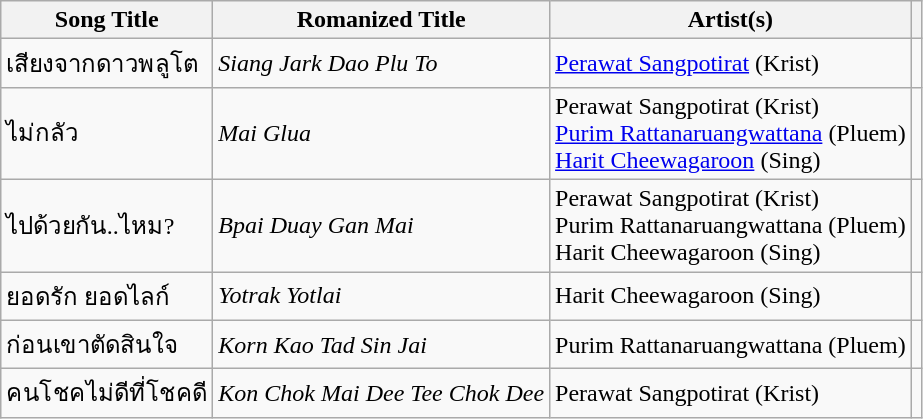<table class="wikitable">
<tr>
<th>Song Title</th>
<th>Romanized Title</th>
<th>Artist(s)</th>
<th></th>
</tr>
<tr>
<td>เสียงจากดาวพลูโต</td>
<td><em>Siang Jark Dao Plu To</em></td>
<td><a href='#'>Perawat Sangpotirat</a> (Krist)</td>
<td style="text-align: center;"></td>
</tr>
<tr>
<td>ไม่กลัว</td>
<td><em>Mai Glua</em></td>
<td>Perawat Sangpotirat (Krist)<br><a href='#'>Purim Rattanaruangwattana</a> (Pluem)<br><a href='#'>Harit Cheewagaroon</a> (Sing)</td>
<td style="text-align: center;"></td>
</tr>
<tr>
<td>ไปด้วยกัน..ไหม?</td>
<td><em>Bpai Duay Gan Mai</em></td>
<td>Perawat Sangpotirat (Krist)<br>Purim Rattanaruangwattana (Pluem)<br>Harit Cheewagaroon (Sing)</td>
<td style="text-align: center;"></td>
</tr>
<tr>
<td>ยอดรัก ยอดไลก์</td>
<td><em>Yotrak Yotlai</em></td>
<td>Harit Cheewagaroon (Sing)</td>
<td style="text-align: center;"></td>
</tr>
<tr>
<td>ก่อนเขาตัดสินใจ</td>
<td><em>Korn Kao Tad Sin Jai</em></td>
<td>Purim Rattanaruangwattana (Pluem)</td>
<td style="text-align: center;"></td>
</tr>
<tr>
<td>คนโชคไม่ดีที่โชคดี</td>
<td><em>Kon Chok Mai Dee Tee Chok Dee</em></td>
<td>Perawat Sangpotirat (Krist)</td>
<td style="text-align: center;"></td>
</tr>
</table>
